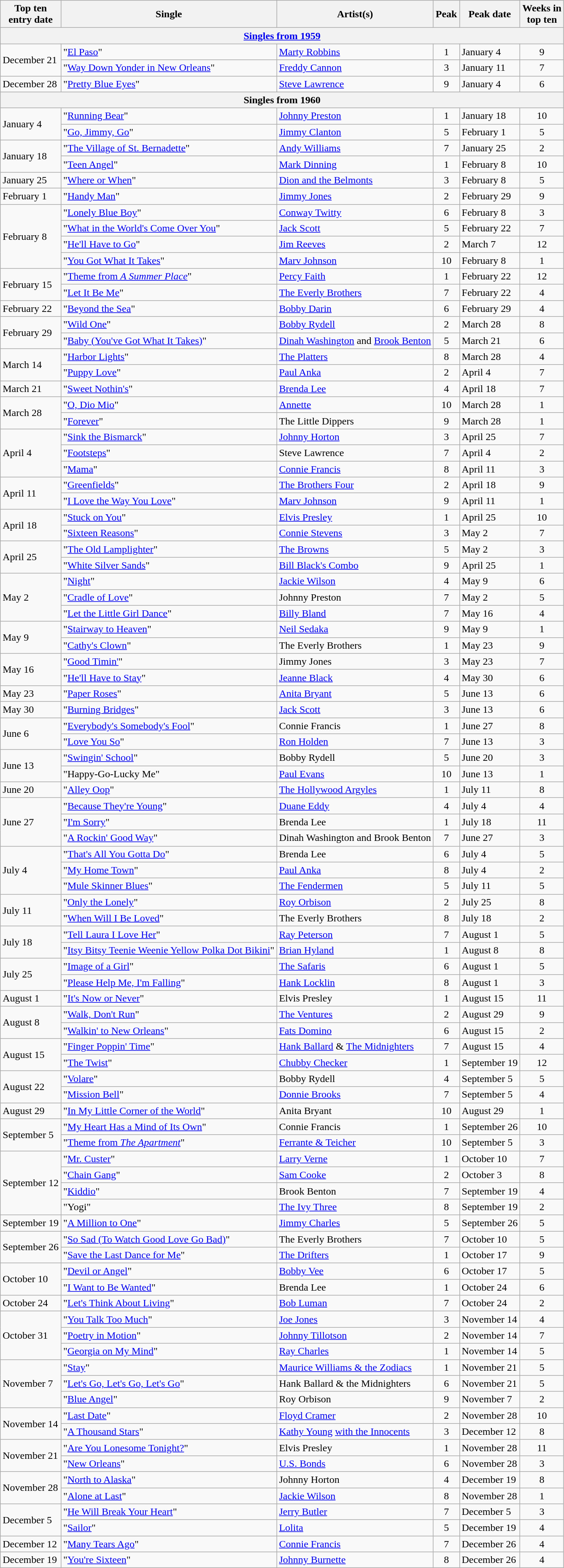<table class="plainrowheaders sortable wikitable">
<tr>
<th>Top ten<br>entry date</th>
<th>Single</th>
<th>Artist(s)</th>
<th>Peak</th>
<th>Peak date</th>
<th data-sort-type="number">Weeks in<br>top ten</th>
</tr>
<tr>
<th colspan=6><a href='#'>Singles from 1959</a></th>
</tr>
<tr>
<td rowspan="2">December 21</td>
<td>"<a href='#'>El Paso</a>"</td>
<td><a href='#'>Marty Robbins</a></td>
<td align=center>1</td>
<td>January 4</td>
<td align=center>9</td>
</tr>
<tr>
<td>"<a href='#'>Way Down Yonder in New Orleans</a>"</td>
<td><a href='#'>Freddy Cannon</a></td>
<td align=center>3</td>
<td>January 11</td>
<td align=center>7</td>
</tr>
<tr>
<td>December 28</td>
<td>"<a href='#'>Pretty Blue Eyes</a>"</td>
<td><a href='#'>Steve Lawrence</a></td>
<td align=center>9</td>
<td>January 4</td>
<td align=center>6</td>
</tr>
<tr>
<th colspan=6>Singles from 1960</th>
</tr>
<tr>
<td rowspan="2">January 4</td>
<td>"<a href='#'>Running Bear</a>"</td>
<td><a href='#'>Johnny Preston</a></td>
<td align=center>1</td>
<td>January 18</td>
<td align=center>10</td>
</tr>
<tr>
<td>"<a href='#'>Go, Jimmy, Go</a>"</td>
<td><a href='#'>Jimmy Clanton</a></td>
<td align=center>5</td>
<td>February 1</td>
<td align=center>5</td>
</tr>
<tr>
<td rowspan="2">January 18</td>
<td>"<a href='#'>The Village of St. Bernadette</a>"</td>
<td><a href='#'>Andy Williams</a></td>
<td align=center>7</td>
<td>January 25</td>
<td align=center>2</td>
</tr>
<tr>
<td>"<a href='#'>Teen Angel</a>"</td>
<td><a href='#'>Mark Dinning</a></td>
<td align=center>1</td>
<td>February 8</td>
<td align=center>10</td>
</tr>
<tr>
<td>January 25</td>
<td>"<a href='#'>Where or When</a>"</td>
<td><a href='#'>Dion and the Belmonts</a></td>
<td align=center>3</td>
<td>February 8</td>
<td align=center>5</td>
</tr>
<tr>
<td>February 1</td>
<td>"<a href='#'>Handy Man</a>"</td>
<td><a href='#'>Jimmy Jones</a></td>
<td align=center>2</td>
<td>February 29</td>
<td align=center>9</td>
</tr>
<tr>
<td rowspan="4">February 8</td>
<td>"<a href='#'>Lonely Blue Boy</a>"</td>
<td><a href='#'>Conway Twitty</a></td>
<td align=center>6</td>
<td>February 8</td>
<td align=center>3</td>
</tr>
<tr>
<td>"<a href='#'>What in the World's Come Over You</a>"</td>
<td><a href='#'>Jack Scott</a></td>
<td align=center>5</td>
<td>February 22</td>
<td align=center>7</td>
</tr>
<tr>
<td>"<a href='#'>He'll Have to Go</a>"</td>
<td><a href='#'>Jim Reeves</a></td>
<td align=center>2</td>
<td>March 7</td>
<td align=center>12</td>
</tr>
<tr>
<td>"<a href='#'>You Got What It Takes</a>"</td>
<td><a href='#'>Marv Johnson</a></td>
<td align=center>10</td>
<td>February 8</td>
<td align=center>1</td>
</tr>
<tr>
<td rowspan="2">February 15</td>
<td>"<a href='#'>Theme from <em>A Summer Place</em></a>"</td>
<td><a href='#'>Percy Faith</a></td>
<td align=center>1</td>
<td>February 22</td>
<td align=center>12</td>
</tr>
<tr>
<td>"<a href='#'>Let It Be Me</a>"</td>
<td><a href='#'>The Everly Brothers</a></td>
<td align=center>7</td>
<td>February 22</td>
<td align=center>4</td>
</tr>
<tr>
<td>February 22</td>
<td>"<a href='#'>Beyond the Sea</a>"</td>
<td><a href='#'>Bobby Darin</a></td>
<td align=center>6</td>
<td>February 29</td>
<td align=center>4</td>
</tr>
<tr>
<td rowspan="2">February 29</td>
<td>"<a href='#'>Wild One</a>"</td>
<td><a href='#'>Bobby Rydell</a></td>
<td align=center>2</td>
<td>March 28</td>
<td align=center>8</td>
</tr>
<tr>
<td>"<a href='#'>Baby (You've Got What It Takes)</a>"</td>
<td><a href='#'>Dinah Washington</a> and <a href='#'>Brook Benton</a></td>
<td align=center>5</td>
<td>March 21</td>
<td align=center>6</td>
</tr>
<tr>
<td rowspan="2">March 14</td>
<td>"<a href='#'>Harbor Lights</a>"</td>
<td><a href='#'>The Platters</a></td>
<td align=center>8</td>
<td>March 28</td>
<td align=center>4</td>
</tr>
<tr>
<td>"<a href='#'>Puppy Love</a>"</td>
<td><a href='#'>Paul Anka</a></td>
<td align=center>2</td>
<td>April 4</td>
<td align=center>7</td>
</tr>
<tr>
<td>March 21</td>
<td>"<a href='#'>Sweet Nothin's</a>"</td>
<td><a href='#'>Brenda Lee</a></td>
<td align=center>4</td>
<td>April 18</td>
<td align=center>7</td>
</tr>
<tr>
<td rowspan="2">March 28</td>
<td>"<a href='#'>O, Dio Mio</a>"</td>
<td><a href='#'>Annette</a></td>
<td align=center>10</td>
<td>March 28</td>
<td align=center>1</td>
</tr>
<tr>
<td>"<a href='#'>Forever</a>"</td>
<td>The Little Dippers</td>
<td align=center>9</td>
<td>March 28</td>
<td align=center>1</td>
</tr>
<tr>
<td rowspan="3">April 4</td>
<td>"<a href='#'>Sink the Bismarck</a>"</td>
<td><a href='#'>Johnny Horton</a></td>
<td align=center>3</td>
<td>April 25</td>
<td align=center>7</td>
</tr>
<tr>
<td>"<a href='#'>Footsteps</a>"</td>
<td>Steve Lawrence</td>
<td align=center>7</td>
<td>April 4</td>
<td align=center>2</td>
</tr>
<tr>
<td>"<a href='#'>Mama</a>"</td>
<td><a href='#'>Connie Francis</a></td>
<td align=center>8</td>
<td>April 11</td>
<td align=center>3</td>
</tr>
<tr>
<td rowspan="2">April 11</td>
<td>"<a href='#'>Greenfields</a>"</td>
<td><a href='#'>The Brothers Four</a></td>
<td align=center>2</td>
<td>April 18</td>
<td align=center>9</td>
</tr>
<tr>
<td>"<a href='#'>I Love the Way You Love</a>"</td>
<td><a href='#'>Marv Johnson</a></td>
<td align=center>9</td>
<td>April 11</td>
<td align=center>1</td>
</tr>
<tr>
<td rowspan="2">April 18</td>
<td>"<a href='#'>Stuck on You</a>"</td>
<td><a href='#'>Elvis Presley</a></td>
<td align=center>1</td>
<td>April 25</td>
<td align=center>10</td>
</tr>
<tr>
<td>"<a href='#'>Sixteen Reasons</a>"</td>
<td><a href='#'>Connie Stevens</a></td>
<td align=center>3</td>
<td>May 2</td>
<td align=center>7</td>
</tr>
<tr>
<td rowspan="2">April 25</td>
<td>"<a href='#'>The Old Lamplighter</a>"</td>
<td><a href='#'>The Browns</a></td>
<td align=center>5</td>
<td>May 2</td>
<td align=center>3</td>
</tr>
<tr>
<td>"<a href='#'>White Silver Sands</a>"</td>
<td><a href='#'>Bill Black's Combo</a></td>
<td align=center>9</td>
<td>April 25</td>
<td align=center>1</td>
</tr>
<tr>
<td rowspan="3">May 2</td>
<td>"<a href='#'>Night</a>"</td>
<td><a href='#'>Jackie Wilson</a></td>
<td align=center>4</td>
<td>May 9</td>
<td align=center>6</td>
</tr>
<tr>
<td>"<a href='#'>Cradle of Love</a>"</td>
<td>Johnny Preston</td>
<td align=center>7</td>
<td>May 2</td>
<td align=center>5</td>
</tr>
<tr>
<td>"<a href='#'>Let the Little Girl Dance</a>"</td>
<td><a href='#'>Billy Bland</a></td>
<td align=center>7</td>
<td>May 16</td>
<td align=center>4</td>
</tr>
<tr>
<td rowspan="2">May 9</td>
<td>"<a href='#'>Stairway to Heaven</a>"</td>
<td><a href='#'>Neil Sedaka</a></td>
<td align=center>9</td>
<td>May 9</td>
<td align=center>1</td>
</tr>
<tr>
<td>"<a href='#'>Cathy's Clown</a>"</td>
<td>The Everly Brothers</td>
<td align=center>1</td>
<td>May 23</td>
<td align=center>9</td>
</tr>
<tr>
<td rowspan="2">May 16</td>
<td>"<a href='#'>Good Timin'</a>"</td>
<td Jimmy Jones (singer)>Jimmy Jones</td>
<td align=center>3</td>
<td>May 23</td>
<td align=center>7</td>
</tr>
<tr>
<td>"<a href='#'>He'll Have to Stay</a>"</td>
<td><a href='#'>Jeanne Black</a></td>
<td align=center>4</td>
<td>May 30</td>
<td align=center>6</td>
</tr>
<tr>
<td>May 23</td>
<td>"<a href='#'>Paper Roses</a>"</td>
<td><a href='#'>Anita Bryant</a></td>
<td align=center>5</td>
<td>June 13</td>
<td align=center>6</td>
</tr>
<tr>
<td>May 30</td>
<td>"<a href='#'>Burning Bridges</a>"</td>
<td><a href='#'>Jack Scott</a></td>
<td align=center>3</td>
<td>June 13</td>
<td align=center>6</td>
</tr>
<tr>
<td rowspan="2">June 6</td>
<td>"<a href='#'>Everybody's Somebody's Fool</a>"</td>
<td>Connie Francis</td>
<td align=center>1</td>
<td>June 27</td>
<td align=center>8</td>
</tr>
<tr>
<td>"<a href='#'>Love You So</a>"</td>
<td><a href='#'>Ron Holden</a></td>
<td align=center>7</td>
<td>June 13</td>
<td align=center>3</td>
</tr>
<tr>
<td rowspan="2">June 13</td>
<td>"<a href='#'>Swingin' School</a>"</td>
<td>Bobby Rydell</td>
<td align=center>5</td>
<td>June 20</td>
<td align=center>3</td>
</tr>
<tr>
<td>"Happy-Go-Lucky Me"</td>
<td><a href='#'>Paul Evans</a></td>
<td align=center>10</td>
<td>June 13</td>
<td align=center>1</td>
</tr>
<tr>
<td>June 20</td>
<td>"<a href='#'>Alley Oop</a>"</td>
<td><a href='#'>The Hollywood Argyles</a></td>
<td align=center>1</td>
<td>July 11</td>
<td align=center>8</td>
</tr>
<tr>
<td rowspan="3">June 27</td>
<td>"<a href='#'>Because They're Young</a>"</td>
<td><a href='#'>Duane Eddy</a></td>
<td align=center>4</td>
<td>July 4</td>
<td align=center>4</td>
</tr>
<tr>
<td>"<a href='#'>I'm Sorry</a>"</td>
<td>Brenda Lee</td>
<td align=center>1</td>
<td>July 18</td>
<td align=center>11</td>
</tr>
<tr>
<td>"<a href='#'>A Rockin' Good Way</a>"</td>
<td>Dinah Washington and Brook Benton</td>
<td align=center>7</td>
<td>June 27</td>
<td align=center>3</td>
</tr>
<tr>
<td rowspan="3">July 4</td>
<td>"<a href='#'>That's All You Gotta Do</a>"</td>
<td>Brenda Lee</td>
<td align=center>6</td>
<td>July 4</td>
<td align=center>5</td>
</tr>
<tr>
<td>"<a href='#'>My Home Town</a>"</td>
<td><a href='#'>Paul Anka</a></td>
<td align=center>8</td>
<td>July 4</td>
<td align=center>2</td>
</tr>
<tr>
<td>"<a href='#'>Mule Skinner Blues</a>"</td>
<td><a href='#'>The Fendermen</a></td>
<td align=center>5</td>
<td>July 11</td>
<td align=center>5</td>
</tr>
<tr>
<td rowspan="2">July 11</td>
<td>"<a href='#'>Only the Lonely</a>"</td>
<td><a href='#'>Roy Orbison</a></td>
<td align=center>2</td>
<td>July 25</td>
<td align=center>8</td>
</tr>
<tr>
<td>"<a href='#'>When Will I Be Loved</a>"</td>
<td>The Everly Brothers</td>
<td align=center>8</td>
<td>July 18</td>
<td align=center>2</td>
</tr>
<tr>
<td rowspan="2">July 18</td>
<td>"<a href='#'>Tell Laura I Love Her</a>"</td>
<td><a href='#'>Ray Peterson</a></td>
<td align=center>7</td>
<td>August 1</td>
<td align=center>5</td>
</tr>
<tr>
<td>"<a href='#'>Itsy Bitsy Teenie Weenie Yellow Polka Dot Bikini</a>"</td>
<td><a href='#'>Brian Hyland</a></td>
<td align=center>1</td>
<td>August 8</td>
<td align=center>8</td>
</tr>
<tr>
<td rowspan="2">July 25</td>
<td>"<a href='#'>Image of a Girl</a>"</td>
<td><a href='#'>The Safaris</a></td>
<td align=center>6</td>
<td>August 1</td>
<td align=center>5</td>
</tr>
<tr>
<td>"<a href='#'>Please Help Me, I'm Falling</a>"</td>
<td><a href='#'>Hank Locklin</a></td>
<td align=center>8</td>
<td>August 1</td>
<td align=center>3</td>
</tr>
<tr>
<td>August 1</td>
<td>"<a href='#'>It's Now or Never</a>"</td>
<td>Elvis Presley</td>
<td align=center>1</td>
<td>August 15</td>
<td align=center>11</td>
</tr>
<tr>
<td rowspan="2">August 8</td>
<td>"<a href='#'>Walk, Don't Run</a>"</td>
<td><a href='#'>The Ventures</a></td>
<td align=center>2</td>
<td>August 29</td>
<td align=center>9</td>
</tr>
<tr>
<td>"<a href='#'>Walkin' to New Orleans</a>"</td>
<td><a href='#'>Fats Domino</a></td>
<td align=center>6</td>
<td>August 15</td>
<td align=center>2</td>
</tr>
<tr>
<td rowspan="2">August 15</td>
<td>"<a href='#'>Finger Poppin' Time</a>"</td>
<td><a href='#'>Hank Ballard</a> & <a href='#'>The Midnighters</a></td>
<td align=center>7</td>
<td>August 15</td>
<td align=center>4</td>
</tr>
<tr>
<td>"<a href='#'>The Twist</a>"</td>
<td><a href='#'>Chubby Checker</a></td>
<td align=center>1</td>
<td>September 19</td>
<td align=center>12</td>
</tr>
<tr>
<td rowspan="2">August 22</td>
<td>"<a href='#'>Volare</a>"</td>
<td>Bobby Rydell</td>
<td align=center>4</td>
<td>September 5</td>
<td align=center>5</td>
</tr>
<tr>
<td>"<a href='#'>Mission Bell</a>"</td>
<td><a href='#'>Donnie Brooks</a></td>
<td align=center>7</td>
<td>September 5</td>
<td align=center>4</td>
</tr>
<tr>
<td>August 29</td>
<td>"<a href='#'>In My Little Corner of the World</a>"</td>
<td>Anita Bryant</td>
<td align=center>10</td>
<td>August 29</td>
<td align=center>1</td>
</tr>
<tr>
<td rowspan="2">September 5</td>
<td>"<a href='#'>My Heart Has a Mind of Its Own</a>"</td>
<td>Connie Francis</td>
<td align=center>1</td>
<td>September 26</td>
<td align=center>10</td>
</tr>
<tr>
<td>"<a href='#'>Theme from <em>The Apartment</em></a>"</td>
<td><a href='#'>Ferrante & Teicher</a></td>
<td align=center>10</td>
<td>September 5</td>
<td align=center>3</td>
</tr>
<tr>
<td rowspan="4">September 12</td>
<td>"<a href='#'>Mr. Custer</a>"</td>
<td><a href='#'>Larry Verne</a></td>
<td align=center>1</td>
<td>October 10</td>
<td align=center>7</td>
</tr>
<tr>
<td>"<a href='#'>Chain Gang</a>"</td>
<td><a href='#'>Sam Cooke</a></td>
<td align=center>2</td>
<td>October 3</td>
<td align=center>8</td>
</tr>
<tr>
<td>"<a href='#'>Kiddio</a>"</td>
<td>Brook Benton</td>
<td align=center>7</td>
<td>September 19</td>
<td align=center>4</td>
</tr>
<tr>
<td>"Yogi"</td>
<td><a href='#'>The Ivy Three</a></td>
<td align=center>8</td>
<td>September 19</td>
<td align=center>2</td>
</tr>
<tr>
<td>September 19</td>
<td>"<a href='#'>A Million to One</a>"</td>
<td><a href='#'>Jimmy Charles</a></td>
<td align=center>5</td>
<td>September 26</td>
<td align=center>5</td>
</tr>
<tr>
<td rowspan="2">September 26</td>
<td>"<a href='#'>So Sad (To Watch Good Love Go Bad)</a>"</td>
<td>The Everly Brothers</td>
<td align=center>7</td>
<td>October 10</td>
<td align=center>5</td>
</tr>
<tr>
<td>"<a href='#'>Save the Last Dance for Me</a>"</td>
<td><a href='#'>The Drifters</a></td>
<td align=center>1</td>
<td>October 17</td>
<td align=center>9</td>
</tr>
<tr>
<td rowspan="2">October 10</td>
<td>"<a href='#'>Devil or Angel</a>"</td>
<td><a href='#'>Bobby Vee</a></td>
<td align=center>6</td>
<td>October 17</td>
<td align=center>5</td>
</tr>
<tr>
<td>"<a href='#'>I Want to Be Wanted</a>"</td>
<td>Brenda Lee</td>
<td align=center>1</td>
<td>October 24</td>
<td align=center>6</td>
</tr>
<tr>
<td>October 24</td>
<td>"<a href='#'>Let's Think About Living</a>"</td>
<td><a href='#'>Bob Luman</a></td>
<td align=center>7</td>
<td>October 24</td>
<td align=center>2</td>
</tr>
<tr>
<td rowspan="3">October 31</td>
<td>"<a href='#'>You Talk Too Much</a>"</td>
<td><a href='#'>Joe Jones</a></td>
<td align=center>3</td>
<td>November 14</td>
<td align=center>4</td>
</tr>
<tr>
<td>"<a href='#'>Poetry in Motion</a>"</td>
<td><a href='#'>Johnny Tillotson</a></td>
<td align=center>2</td>
<td>November 14</td>
<td align=center>7</td>
</tr>
<tr>
<td>"<a href='#'>Georgia on My Mind</a>"</td>
<td><a href='#'>Ray Charles</a></td>
<td align=center>1</td>
<td>November 14</td>
<td align=center>5</td>
</tr>
<tr>
<td rowspan="3">November 7</td>
<td>"<a href='#'>Stay</a>"</td>
<td><a href='#'>Maurice Williams & the Zodiacs</a></td>
<td align=center>1</td>
<td>November 21</td>
<td align=center>5</td>
</tr>
<tr>
<td>"<a href='#'>Let's Go, Let's Go, Let's Go</a>"</td>
<td>Hank Ballard & the Midnighters</td>
<td align=center>6</td>
<td>November 21</td>
<td align=center>5</td>
</tr>
<tr>
<td>"<a href='#'>Blue Angel</a>"</td>
<td>Roy Orbison</td>
<td align=center>9</td>
<td>November 7</td>
<td align=center>2</td>
</tr>
<tr>
<td rowspan="2">November 14</td>
<td>"<a href='#'>Last Date</a>"</td>
<td><a href='#'>Floyd Cramer</a></td>
<td align=center>2</td>
<td>November 28</td>
<td align=center>10</td>
</tr>
<tr>
<td>"<a href='#'>A Thousand Stars</a>"</td>
<td><a href='#'>Kathy Young</a> <a href='#'>with the Innocents</a></td>
<td align=center>3</td>
<td>December 12</td>
<td align=center>8</td>
</tr>
<tr>
<td rowspan="2">November 21</td>
<td>"<a href='#'>Are You Lonesome Tonight?</a>"</td>
<td>Elvis Presley</td>
<td align=center>1</td>
<td>November 28</td>
<td align=center>11</td>
</tr>
<tr>
<td>"<a href='#'>New Orleans</a>"</td>
<td><a href='#'>U.S. Bonds</a></td>
<td align=center>6</td>
<td>November 28</td>
<td align=center>3</td>
</tr>
<tr>
<td rowspan="2">November 28</td>
<td>"<a href='#'>North to Alaska</a>"</td>
<td>Johnny Horton</td>
<td align=center>4</td>
<td>December 19</td>
<td align=center>8</td>
</tr>
<tr>
<td>"<a href='#'>Alone at Last</a>"</td>
<td><a href='#'>Jackie Wilson</a></td>
<td align=center>8</td>
<td>November 28</td>
<td align=center>1</td>
</tr>
<tr>
<td rowspan="2">December 5</td>
<td>"<a href='#'>He Will Break Your Heart</a>"</td>
<td><a href='#'>Jerry Butler</a></td>
<td align=center>7</td>
<td>December 5</td>
<td align=center>3</td>
</tr>
<tr>
<td>"<a href='#'>Sailor</a>"</td>
<td><a href='#'>Lolita</a></td>
<td align=center>5</td>
<td>December 19</td>
<td align=center>4</td>
</tr>
<tr>
<td>December 12</td>
<td>"<a href='#'>Many Tears Ago</a>"</td>
<td><a href='#'>Connie Francis</a></td>
<td align=center>7</td>
<td>December 26</td>
<td align=center>4</td>
</tr>
<tr>
<td>December 19</td>
<td>"<a href='#'>You're Sixteen</a>"</td>
<td><a href='#'>Johnny Burnette</a></td>
<td align=center>8</td>
<td>December 26</td>
<td align=center>4</td>
</tr>
</table>
